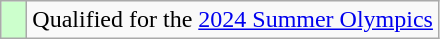<table class="wikitable" style="text-align: left;">
<tr>
<td width=10px bgcolor=#ccffcc></td>
<td>Qualified for the <a href='#'>2024 Summer Olympics</a></td>
</tr>
</table>
